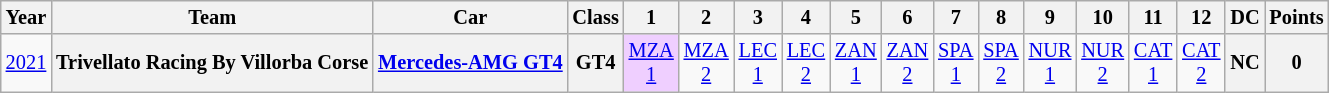<table class="wikitable" style="text-align:center; font-size:85%">
<tr>
<th>Year</th>
<th>Team</th>
<th>Car</th>
<th>Class</th>
<th>1</th>
<th>2</th>
<th>3</th>
<th>4</th>
<th>5</th>
<th>6</th>
<th>7</th>
<th>8</th>
<th>9</th>
<th>10</th>
<th>11</th>
<th>12</th>
<th>DC</th>
<th>Points</th>
</tr>
<tr>
<td><a href='#'>2021</a></td>
<th nowrap>Trivellato Racing By Villorba Corse</th>
<th nowrap><a href='#'>Mercedes-AMG GT4</a></th>
<th>GT4</th>
<td style="background:#EFCFFF;"><a href='#'>MZA<br>1</a><br></td>
<td><a href='#'>MZA<br>2</a></td>
<td><a href='#'>LEC<br>1</a><br></td>
<td><a href='#'>LEC<br>2</a><br></td>
<td><a href='#'>ZAN<br>1</a><br></td>
<td><a href='#'>ZAN<br>2</a><br></td>
<td><a href='#'>SPA<br>1</a><br></td>
<td><a href='#'>SPA<br>2</a><br></td>
<td><a href='#'>NUR<br>1</a><br></td>
<td><a href='#'>NUR<br>2</a><br></td>
<td><a href='#'>CAT<br>1</a><br></td>
<td><a href='#'>CAT<br>2</a><br></td>
<th>NC</th>
<th>0</th>
</tr>
</table>
